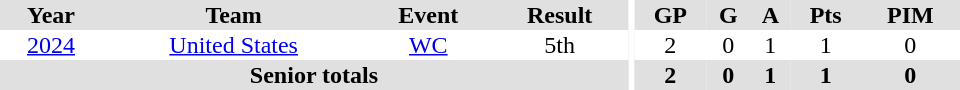<table border="0" cellpadding="1" cellspacing="0" ID="Table3" style="text-align:center; width:40em">
<tr ALIGN="center" bgcolor="#e0e0e0">
<th>Year</th>
<th>Team</th>
<th>Event</th>
<th>Result</th>
<th rowspan="99" bgcolor="#ffffff"></th>
<th>GP</th>
<th>G</th>
<th>A</th>
<th>Pts</th>
<th>PIM</th>
</tr>
<tr>
<td><a href='#'>2024</a></td>
<td><a href='#'>United States</a></td>
<td><a href='#'>WC</a></td>
<td>5th</td>
<td>2</td>
<td>0</td>
<td>1</td>
<td>1</td>
<td>0</td>
</tr>
<tr ALIGN="center" bgcolor="#e0e0e0">
<th colspan=4>Senior totals</th>
<th>2</th>
<th>0</th>
<th>1</th>
<th>1</th>
<th>0</th>
</tr>
</table>
